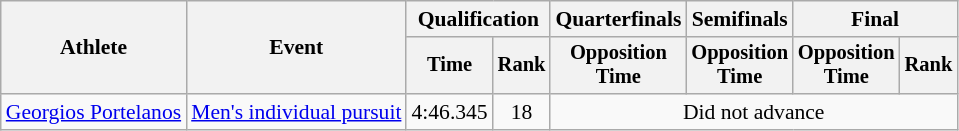<table class="wikitable" style="font-size:90%">
<tr>
<th rowspan=2>Athlete</th>
<th rowspan=2>Event</th>
<th colspan=2>Qualification</th>
<th>Quarterfinals</th>
<th>Semifinals</th>
<th colspan=2>Final</th>
</tr>
<tr style="font-size:95%">
<th>Time</th>
<th>Rank</th>
<th>Opposition<br>Time</th>
<th>Opposition<br>Time</th>
<th>Opposition<br>Time</th>
<th>Rank</th>
</tr>
<tr align=center>
<td align=left><a href='#'>Georgios Portelanos</a></td>
<td align=left><a href='#'>Men's individual pursuit</a></td>
<td>4:46.345</td>
<td>18</td>
<td colspan=4>Did not advance</td>
</tr>
</table>
